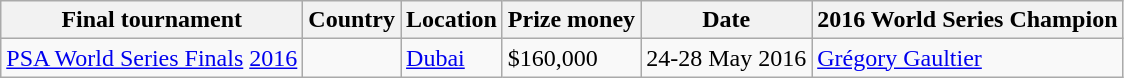<table class=wikitable>
<tr>
<th>Final tournament</th>
<th>Country</th>
<th>Location</th>
<th>Prize money</th>
<th>Date</th>
<th>2016 World Series Champion</th>
</tr>
<tr>
<td><a href='#'>PSA World Series Finals</a> <a href='#'>2016</a></td>
<td></td>
<td><a href='#'>Dubai</a></td>
<td>$160,000</td>
<td>24-28 May 2016</td>
<td> <a href='#'>Grégory Gaultier</a></td>
</tr>
</table>
